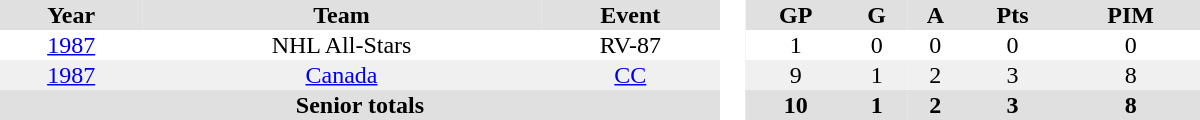<table border="0" cellpadding="1" cellspacing="0" style="text-align:center; width:50em">
<tr ALIGN="center" bgcolor="#e0e0e0">
<th>Year</th>
<th>Team</th>
<th>Event</th>
<th rowspan="99" bgcolor="#ffffff"> </th>
<th>GP</th>
<th>G</th>
<th>A</th>
<th>Pts</th>
<th>PIM</th>
</tr>
<tr>
<td><a href='#'>1987</a></td>
<td>NHL All-Stars</td>
<td>RV-87</td>
<td>1</td>
<td>0</td>
<td>0</td>
<td>0</td>
<td>0</td>
</tr>
<tr bgcolor="#f0f0f0">
<td><a href='#'>1987</a></td>
<td><a href='#'>Canada</a></td>
<td><a href='#'>CC</a></td>
<td>9</td>
<td>1</td>
<td>2</td>
<td>3</td>
<td>8</td>
</tr>
<tr bgcolor="#e0e0e0">
<th colspan=3>Senior totals</th>
<th>10</th>
<th>1</th>
<th>2</th>
<th>3</th>
<th>8</th>
</tr>
</table>
